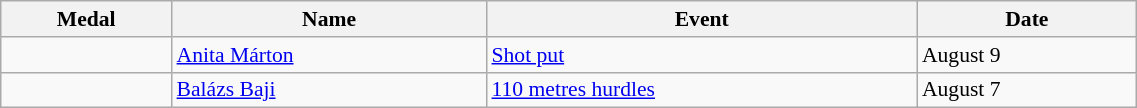<table class="wikitable" style="font-size:90%" width=60%>
<tr>
<th>Medal</th>
<th>Name</th>
<th>Event</th>
<th>Date</th>
</tr>
<tr>
<td></td>
<td><a href='#'>Anita Márton</a></td>
<td><a href='#'>Shot put</a></td>
<td>August 9</td>
</tr>
<tr>
<td></td>
<td><a href='#'>Balázs Baji</a></td>
<td><a href='#'>110 metres hurdles</a></td>
<td>August 7</td>
</tr>
</table>
